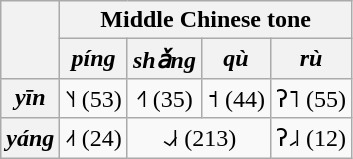<table class="wikitable" style="text-align:center">
<tr>
<th rowspan="2"></th>
<th colspan="4">Middle Chinese tone</th>
</tr>
<tr>
<th><em>píng</em> </th>
<th><em>shǎng</em> </th>
<th><em>qù</em> </th>
<th><em>rù</em> </th>
</tr>
<tr>
<th><em>yīn</em> </th>
<td>˥˧ (53)</td>
<td>˧˥ (35)</td>
<td>˦ (44)</td>
<td>ʔ˥ (55)</td>
</tr>
<tr>
<th><em>yáng</em> </th>
<td>˨˦ (24)</td>
<td colspan="2">˨˩˧ (213)</td>
<td>ʔ˩˨ (12)</td>
</tr>
</table>
